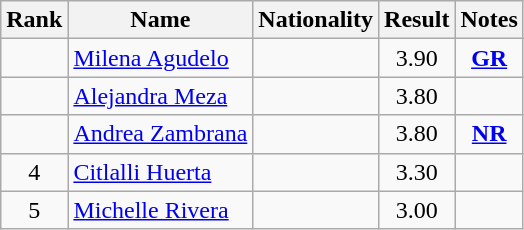<table class="wikitable sortable" style="text-align:center">
<tr>
<th>Rank</th>
<th>Name</th>
<th>Nationality</th>
<th>Result</th>
<th>Notes</th>
</tr>
<tr>
<td></td>
<td align=left><a href='#'>Milena Agudelo</a></td>
<td align=left></td>
<td>3.90</td>
<td><strong><a href='#'>GR</a></strong></td>
</tr>
<tr>
<td></td>
<td align=left><a href='#'>Alejandra Meza</a></td>
<td align=left></td>
<td>3.80</td>
<td></td>
</tr>
<tr>
<td></td>
<td align=left><a href='#'>Andrea Zambrana</a></td>
<td align=left></td>
<td>3.80</td>
<td><strong><a href='#'>NR</a></strong></td>
</tr>
<tr>
<td>4</td>
<td align=left><a href='#'>Citlalli Huerta</a></td>
<td align=left></td>
<td>3.30</td>
<td></td>
</tr>
<tr>
<td>5</td>
<td align=left><a href='#'>Michelle Rivera</a></td>
<td align=left></td>
<td>3.00</td>
<td></td>
</tr>
</table>
